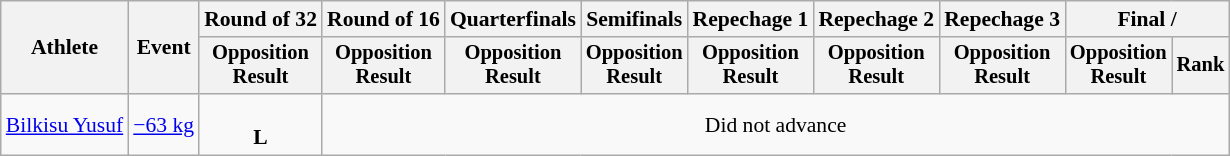<table class="wikitable" style="font-size:90%">
<tr>
<th rowspan="2">Athlete</th>
<th rowspan="2">Event</th>
<th>Round of 32</th>
<th>Round of 16</th>
<th>Quarterfinals</th>
<th>Semifinals</th>
<th>Repechage 1</th>
<th>Repechage 2</th>
<th>Repechage 3</th>
<th colspan=2>Final / </th>
</tr>
<tr style="font-size:95%">
<th>Opposition<br>Result</th>
<th>Opposition<br>Result</th>
<th>Opposition<br>Result</th>
<th>Opposition<br>Result</th>
<th>Opposition<br>Result</th>
<th>Opposition<br>Result</th>
<th>Opposition<br>Result</th>
<th>Opposition<br>Result</th>
<th>Rank</th>
</tr>
<tr align=center>
<td align=left><a href='#'>Bilkisu Yusuf</a></td>
<td align=left><a href='#'>−63 kg</a></td>
<td><br><strong>L</strong></td>
<td colspan=9>Did not advance</td>
</tr>
</table>
